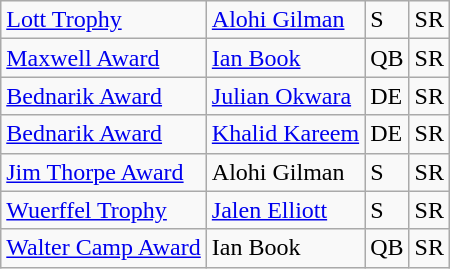<table class="wikitable">
<tr>
<td><a href='#'>Lott Trophy</a></td>
<td><a href='#'>Alohi Gilman</a></td>
<td>S</td>
<td>SR</td>
</tr>
<tr>
<td><a href='#'>Maxwell Award</a></td>
<td><a href='#'>Ian Book</a></td>
<td>QB</td>
<td>SR</td>
</tr>
<tr>
<td><a href='#'>Bednarik Award</a></td>
<td><a href='#'>Julian Okwara</a></td>
<td>DE</td>
<td>SR</td>
</tr>
<tr>
<td><a href='#'>Bednarik Award</a></td>
<td><a href='#'>Khalid Kareem</a></td>
<td>DE</td>
<td>SR</td>
</tr>
<tr>
<td><a href='#'>Jim Thorpe Award</a></td>
<td>Alohi Gilman</td>
<td>S</td>
<td>SR</td>
</tr>
<tr>
<td><a href='#'>Wuerffel Trophy</a></td>
<td><a href='#'>Jalen Elliott</a></td>
<td>S</td>
<td>SR</td>
</tr>
<tr>
<td><a href='#'>Walter Camp Award</a></td>
<td>Ian Book</td>
<td>QB</td>
<td>SR</td>
</tr>
</table>
